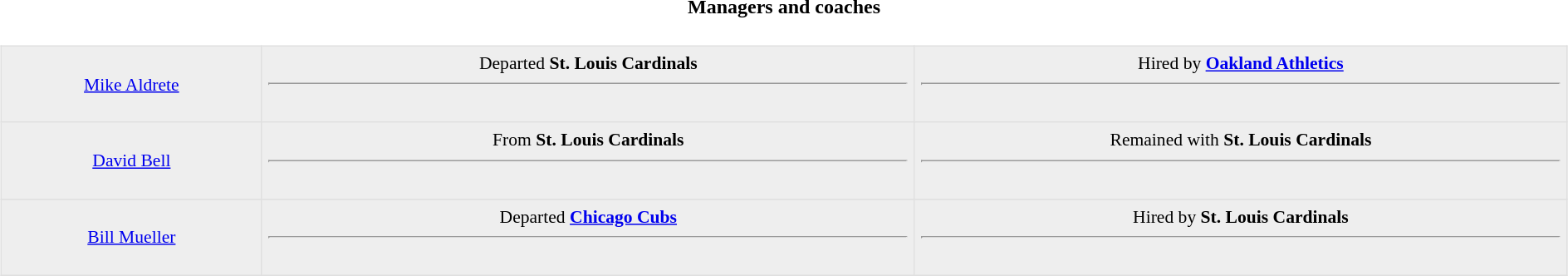<table class="toccolours collapsible collapsed" style="width:100%; background:inherit">
<tr>
<th>Managers and coaches</th>
</tr>
<tr>
<td><br><table border=1 style="border-collapse:collapse; font-size:90%; text-align: center; width: 100%" bordercolor="#DFDFDF"  cellpadding="5">
<tr bgcolor="#eeeeee">
<td style="width:12%"><a href='#'>Mike Aldrete</a></td>
<td style="width:30%" valign="top">Departed <strong>St. Louis Cardinals</strong><hr><br></td>
<td style="width:30%" valign="top">Hired by <strong><a href='#'>Oakland Athletics</a></strong><hr><br></td>
</tr>
<tr bgcolor="#eeeeee">
<td style="width:12%"><a href='#'>David Bell</a></td>
<td style="width:30%" valign="top">From <strong>St. Louis Cardinals</strong><hr><br></td>
<td style="width:30%" valign="top">Remained with <strong>St. Louis Cardinals</strong><hr><br></td>
</tr>
<tr bgcolor="#eeeeee">
<td style="width:12%"><a href='#'>Bill Mueller</a></td>
<td style="width:30%" valign="top">Departed <strong><a href='#'>Chicago Cubs</a></strong><hr><br></td>
<td style="width:30%" valign="top">Hired by <strong>St. Louis Cardinals</strong><hr><br></td>
</tr>
</table>
</td>
</tr>
</table>
